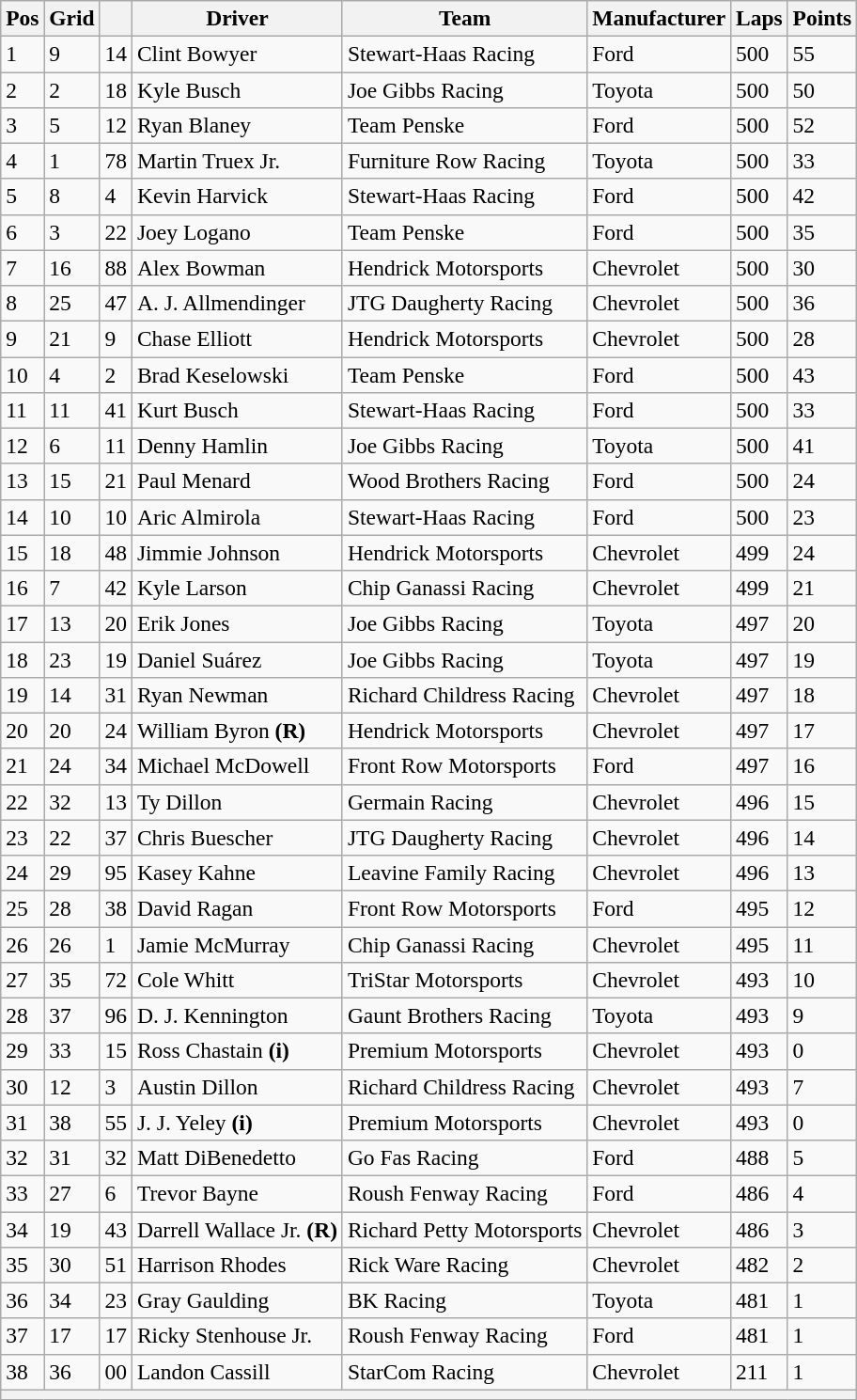<table class="wikitable" style="font-size:98%">
<tr>
<th>Pos</th>
<th>Grid</th>
<th></th>
<th>Driver</th>
<th>Team</th>
<th>Manufacturer</th>
<th>Laps</th>
<th>Points</th>
</tr>
<tr>
<td>1</td>
<td>9</td>
<td>14</td>
<td>Clint Bowyer</td>
<td>Stewart-Haas Racing</td>
<td>Ford</td>
<td>500</td>
<td>55</td>
</tr>
<tr>
<td>2</td>
<td>2</td>
<td>18</td>
<td>Kyle Busch</td>
<td>Joe Gibbs Racing</td>
<td>Toyota</td>
<td>500</td>
<td>50</td>
</tr>
<tr>
<td>3</td>
<td>5</td>
<td>12</td>
<td>Ryan Blaney</td>
<td>Team Penske</td>
<td>Ford</td>
<td>500</td>
<td>52</td>
</tr>
<tr>
<td>4</td>
<td>1</td>
<td>78</td>
<td>Martin Truex Jr.</td>
<td>Furniture Row Racing</td>
<td>Toyota</td>
<td>500</td>
<td>33</td>
</tr>
<tr>
<td>5</td>
<td>8</td>
<td>4</td>
<td>Kevin Harvick</td>
<td>Stewart-Haas Racing</td>
<td>Ford</td>
<td>500</td>
<td>42</td>
</tr>
<tr>
<td>6</td>
<td>3</td>
<td>22</td>
<td>Joey Logano</td>
<td>Team Penske</td>
<td>Ford</td>
<td>500</td>
<td>35</td>
</tr>
<tr>
<td>7</td>
<td>16</td>
<td>88</td>
<td>Alex Bowman</td>
<td>Hendrick Motorsports</td>
<td>Chevrolet</td>
<td>500</td>
<td>30</td>
</tr>
<tr>
<td>8</td>
<td>25</td>
<td>47</td>
<td>A. J. Allmendinger</td>
<td>JTG Daugherty Racing</td>
<td>Chevrolet</td>
<td>500</td>
<td>36</td>
</tr>
<tr>
<td>9</td>
<td>21</td>
<td>9</td>
<td>Chase Elliott</td>
<td>Hendrick Motorsports</td>
<td>Chevrolet</td>
<td>500</td>
<td>28</td>
</tr>
<tr>
<td>10</td>
<td>4</td>
<td>2</td>
<td>Brad Keselowski</td>
<td>Team Penske</td>
<td>Ford</td>
<td>500</td>
<td>43</td>
</tr>
<tr>
<td>11</td>
<td>11</td>
<td>41</td>
<td>Kurt Busch</td>
<td>Stewart-Haas Racing</td>
<td>Ford</td>
<td>500</td>
<td>33</td>
</tr>
<tr>
<td>12</td>
<td>6</td>
<td>11</td>
<td>Denny Hamlin</td>
<td>Joe Gibbs Racing</td>
<td>Toyota</td>
<td>500</td>
<td>41</td>
</tr>
<tr>
<td>13</td>
<td>15</td>
<td>21</td>
<td>Paul Menard</td>
<td>Wood Brothers Racing</td>
<td>Ford</td>
<td>500</td>
<td>24</td>
</tr>
<tr>
<td>14</td>
<td>10</td>
<td>10</td>
<td>Aric Almirola</td>
<td>Stewart-Haas Racing</td>
<td>Ford</td>
<td>500</td>
<td>23</td>
</tr>
<tr>
<td>15</td>
<td>18</td>
<td>48</td>
<td>Jimmie Johnson</td>
<td>Hendrick Motorsports</td>
<td>Chevrolet</td>
<td>499</td>
<td>24</td>
</tr>
<tr>
<td>16</td>
<td>7</td>
<td>42</td>
<td>Kyle Larson</td>
<td>Chip Ganassi Racing</td>
<td>Chevrolet</td>
<td>499</td>
<td>21</td>
</tr>
<tr>
<td>17</td>
<td>13</td>
<td>20</td>
<td>Erik Jones</td>
<td>Joe Gibbs Racing</td>
<td>Toyota</td>
<td>497</td>
<td>20</td>
</tr>
<tr>
<td>18</td>
<td>23</td>
<td>19</td>
<td>Daniel Suárez</td>
<td>Joe Gibbs Racing</td>
<td>Toyota</td>
<td>497</td>
<td>19</td>
</tr>
<tr>
<td>19</td>
<td>14</td>
<td>31</td>
<td>Ryan Newman</td>
<td>Richard Childress Racing</td>
<td>Chevrolet</td>
<td>497</td>
<td>18</td>
</tr>
<tr>
<td>20</td>
<td>20</td>
<td>24</td>
<td>William Byron <strong>(R)</strong></td>
<td>Hendrick Motorsports</td>
<td>Chevrolet</td>
<td>497</td>
<td>17</td>
</tr>
<tr>
<td>21</td>
<td>24</td>
<td>34</td>
<td>Michael McDowell</td>
<td>Front Row Motorsports</td>
<td>Ford</td>
<td>497</td>
<td>16</td>
</tr>
<tr>
<td>22</td>
<td>32</td>
<td>13</td>
<td>Ty Dillon</td>
<td>Germain Racing</td>
<td>Chevrolet</td>
<td>496</td>
<td>15</td>
</tr>
<tr>
<td>23</td>
<td>22</td>
<td>37</td>
<td>Chris Buescher</td>
<td>JTG Daugherty Racing</td>
<td>Chevrolet</td>
<td>496</td>
<td>14</td>
</tr>
<tr>
<td>24</td>
<td>29</td>
<td>95</td>
<td>Kasey Kahne</td>
<td>Leavine Family Racing</td>
<td>Chevrolet</td>
<td>496</td>
<td>13</td>
</tr>
<tr>
<td>25</td>
<td>28</td>
<td>38</td>
<td>David Ragan</td>
<td>Front Row Motorsports</td>
<td>Ford</td>
<td>495</td>
<td>12</td>
</tr>
<tr>
<td>26</td>
<td>26</td>
<td>1</td>
<td>Jamie McMurray</td>
<td>Chip Ganassi Racing</td>
<td>Chevrolet</td>
<td>495</td>
<td>11</td>
</tr>
<tr>
<td>27</td>
<td>35</td>
<td>72</td>
<td>Cole Whitt</td>
<td>TriStar Motorsports</td>
<td>Chevrolet</td>
<td>493</td>
<td>10</td>
</tr>
<tr>
<td>28</td>
<td>37</td>
<td>96</td>
<td>D. J. Kennington</td>
<td>Gaunt Brothers Racing</td>
<td>Toyota</td>
<td>493</td>
<td>9</td>
</tr>
<tr>
<td>29</td>
<td>33</td>
<td>15</td>
<td>Ross Chastain <strong>(i)</strong></td>
<td>Premium Motorsports</td>
<td>Chevrolet</td>
<td>493</td>
<td>0</td>
</tr>
<tr>
<td>30</td>
<td>12</td>
<td>3</td>
<td>Austin Dillon</td>
<td>Richard Childress Racing</td>
<td>Chevrolet</td>
<td>493</td>
<td>7</td>
</tr>
<tr>
<td>31</td>
<td>38</td>
<td>55</td>
<td>J. J. Yeley <strong>(i)</strong></td>
<td>Premium Motorsports</td>
<td>Chevrolet</td>
<td>493</td>
<td>0</td>
</tr>
<tr>
<td>32</td>
<td>31</td>
<td>32</td>
<td>Matt DiBenedetto</td>
<td>Go Fas Racing</td>
<td>Ford</td>
<td>488</td>
<td>5</td>
</tr>
<tr>
<td>33</td>
<td>27</td>
<td>6</td>
<td>Trevor Bayne</td>
<td>Roush Fenway Racing</td>
<td>Ford</td>
<td>486</td>
<td>4</td>
</tr>
<tr>
<td>34</td>
<td>19</td>
<td>43</td>
<td>Darrell Wallace Jr. <strong>(R)</strong></td>
<td>Richard Petty Motorsports</td>
<td>Chevrolet</td>
<td>486</td>
<td>3</td>
</tr>
<tr>
<td>35</td>
<td>30</td>
<td>51</td>
<td>Harrison Rhodes</td>
<td>Rick Ware Racing</td>
<td>Chevrolet</td>
<td>482</td>
<td>2</td>
</tr>
<tr>
<td>36</td>
<td>34</td>
<td>23</td>
<td>Gray Gaulding</td>
<td>BK Racing</td>
<td>Toyota</td>
<td>481</td>
<td>1</td>
</tr>
<tr>
<td>37</td>
<td>17</td>
<td>17</td>
<td>Ricky Stenhouse Jr.</td>
<td>Roush Fenway Racing</td>
<td>Ford</td>
<td>481</td>
<td>1</td>
</tr>
<tr>
<td>38</td>
<td>36</td>
<td>00</td>
<td>Landon Cassill</td>
<td>StarCom Racing</td>
<td>Chevrolet</td>
<td>211</td>
<td>1</td>
</tr>
<tr>
<th colspan="8"></th>
</tr>
</table>
